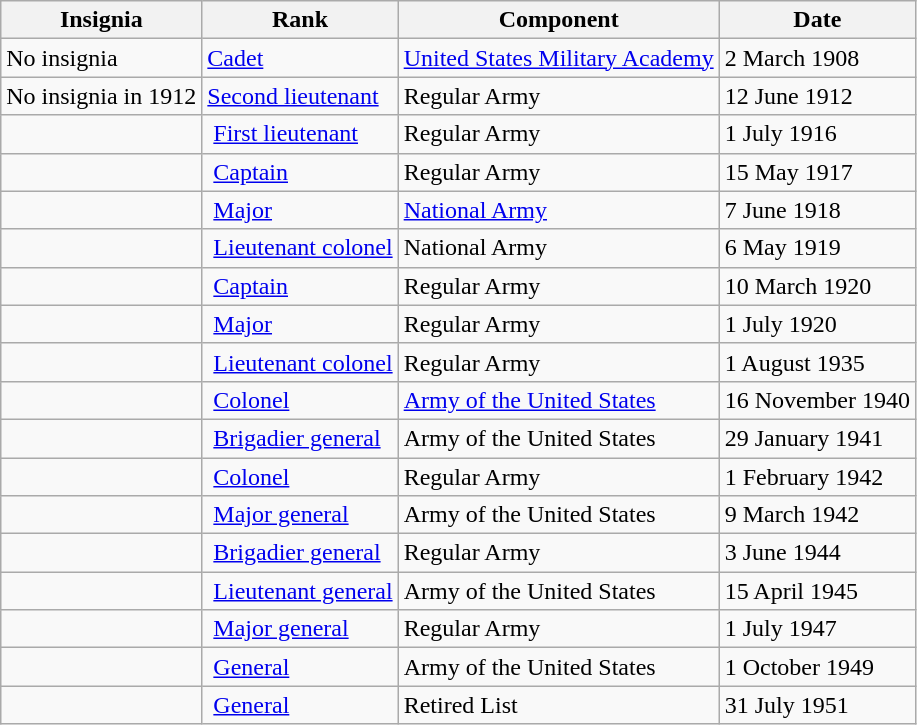<table class="wikitable">
<tr>
<th>Insignia</th>
<th>Rank</th>
<th>Component</th>
<th>Date</th>
</tr>
<tr>
<td> No insignia</td>
<td><a href='#'>Cadet</a></td>
<td><a href='#'>United States Military Academy</a></td>
<td>2 March 1908</td>
</tr>
<tr>
<td> No insignia in 1912</td>
<td><a href='#'>Second lieutenant</a></td>
<td>Regular Army</td>
<td>12 June 1912</td>
</tr>
<tr>
<td></td>
<td> <a href='#'>First lieutenant</a></td>
<td>Regular Army</td>
<td>1 July 1916</td>
</tr>
<tr>
<td></td>
<td> <a href='#'>Captain</a></td>
<td>Regular Army</td>
<td>15 May 1917</td>
</tr>
<tr>
<td></td>
<td> <a href='#'>Major</a></td>
<td><a href='#'>National Army</a></td>
<td>7 June 1918</td>
</tr>
<tr>
<td></td>
<td> <a href='#'>Lieutenant colonel</a></td>
<td>National Army</td>
<td>6 May 1919</td>
</tr>
<tr>
<td></td>
<td> <a href='#'>Captain</a></td>
<td>Regular Army</td>
<td>10 March 1920</td>
</tr>
<tr>
<td></td>
<td> <a href='#'>Major</a></td>
<td>Regular Army</td>
<td>1 July 1920</td>
</tr>
<tr>
<td></td>
<td> <a href='#'>Lieutenant colonel</a></td>
<td>Regular Army</td>
<td>1 August 1935</td>
</tr>
<tr>
<td></td>
<td> <a href='#'>Colonel</a></td>
<td><a href='#'>Army of the United States</a></td>
<td>16 November 1940</td>
</tr>
<tr>
<td></td>
<td> <a href='#'>Brigadier general</a></td>
<td>Army of the United States</td>
<td>29 January 1941</td>
</tr>
<tr>
<td></td>
<td> <a href='#'>Colonel</a></td>
<td>Regular Army</td>
<td>1 February 1942</td>
</tr>
<tr>
<td></td>
<td> <a href='#'>Major general</a></td>
<td>Army of the United States</td>
<td>9 March 1942</td>
</tr>
<tr>
<td></td>
<td> <a href='#'>Brigadier general</a></td>
<td>Regular Army</td>
<td>3 June 1944</td>
</tr>
<tr>
<td></td>
<td> <a href='#'>Lieutenant general</a></td>
<td>Army of the United States</td>
<td>15 April 1945</td>
</tr>
<tr>
<td></td>
<td> <a href='#'>Major general</a></td>
<td>Regular Army</td>
<td>1 July 1947</td>
</tr>
<tr>
<td></td>
<td> <a href='#'>General</a></td>
<td>Army of the United States</td>
<td>1 October 1949</td>
</tr>
<tr>
<td></td>
<td> <a href='#'>General</a></td>
<td>Retired List</td>
<td>31 July 1951</td>
</tr>
</table>
